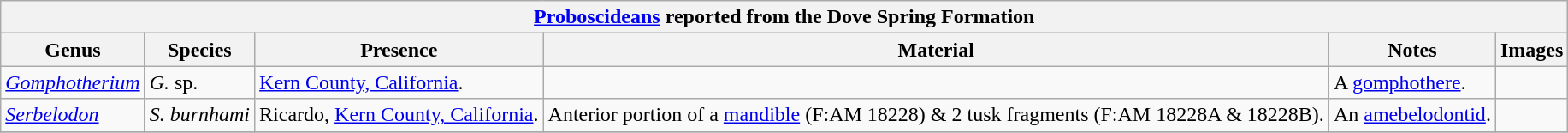<table class="wikitable" align="center">
<tr>
<th colspan="6" align="center"><strong><a href='#'>Proboscideans</a> reported from the Dove Spring Formation</strong></th>
</tr>
<tr>
<th>Genus</th>
<th>Species</th>
<th>Presence</th>
<th><strong>Material</strong></th>
<th>Notes</th>
<th>Images</th>
</tr>
<tr>
<td><em><a href='#'>Gomphotherium</a></em></td>
<td><em>G.</em> sp.</td>
<td><a href='#'>Kern County, California</a>.</td>
<td></td>
<td>A <a href='#'>gomphothere</a>.</td>
<td></td>
</tr>
<tr>
<td><em><a href='#'>Serbelodon</a></em></td>
<td><em>S. burnhami</em></td>
<td>Ricardo, <a href='#'>Kern County, California</a>.</td>
<td>Anterior portion of a <a href='#'>mandible</a> (F:AM 18228) & 2 tusk fragments (F:AM 18228A & 18228B).</td>
<td>An <a href='#'>amebelodontid</a>.</td>
<td></td>
</tr>
<tr>
</tr>
</table>
